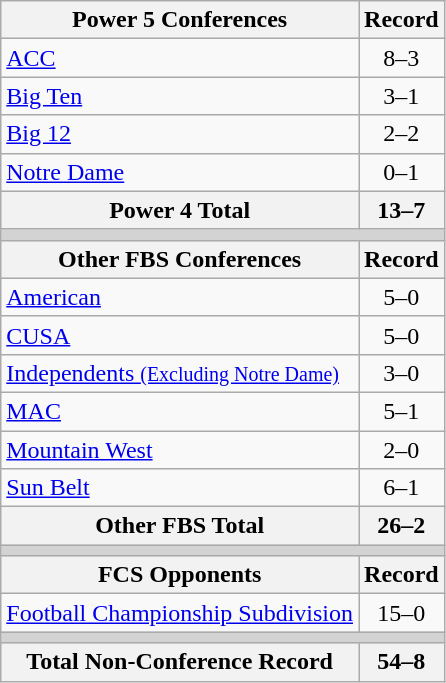<table class="wikitable">
<tr>
<th>Power 5 Conferences</th>
<th>Record</th>
</tr>
<tr>
<td><a href='#'>ACC</a></td>
<td align=center>8–3</td>
</tr>
<tr>
<td><a href='#'>Big Ten</a></td>
<td align=center>3–1</td>
</tr>
<tr>
<td><a href='#'>Big 12</a></td>
<td align=center>2–2</td>
</tr>
<tr>
<td><a href='#'>Notre Dame</a></td>
<td align=center>0–1</td>
</tr>
<tr>
<th>Power 4 Total</th>
<th>13–7</th>
</tr>
<tr>
<th colspan="2" style="background:lightgrey;"></th>
</tr>
<tr>
<th>Other FBS Conferences</th>
<th>Record</th>
</tr>
<tr>
<td><a href='#'>American</a></td>
<td align=center>5–0</td>
</tr>
<tr>
<td><a href='#'>CUSA</a></td>
<td align=center>5–0</td>
</tr>
<tr>
<td><a href='#'>Independents <small>(Excluding Notre Dame)</small></a></td>
<td align=center>3–0</td>
</tr>
<tr>
<td><a href='#'>MAC</a></td>
<td align=center>5–1</td>
</tr>
<tr>
<td><a href='#'>Mountain West</a></td>
<td align=center>2–0</td>
</tr>
<tr>
<td><a href='#'>Sun Belt</a></td>
<td align=center>6–1</td>
</tr>
<tr>
<th>Other FBS Total</th>
<th>26–2</th>
</tr>
<tr>
<th colspan="2" style="background:lightgrey;"></th>
</tr>
<tr>
<th>FCS Opponents</th>
<th>Record</th>
</tr>
<tr>
<td><a href='#'>Football Championship Subdivision</a></td>
<td align=center>15–0</td>
</tr>
<tr>
<th colspan="2" style="background:lightgrey;"></th>
</tr>
<tr>
<th>Total Non-Conference Record</th>
<th>54–8</th>
</tr>
</table>
